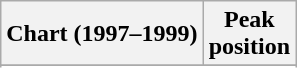<table class="wikitable sortable plainrowheaders" style="text-align:center">
<tr>
<th>Chart (1997–1999)</th>
<th>Peak<br>position</th>
</tr>
<tr>
</tr>
<tr>
</tr>
<tr>
</tr>
<tr>
</tr>
<tr>
</tr>
<tr>
</tr>
<tr>
</tr>
<tr>
</tr>
<tr>
</tr>
<tr>
</tr>
</table>
